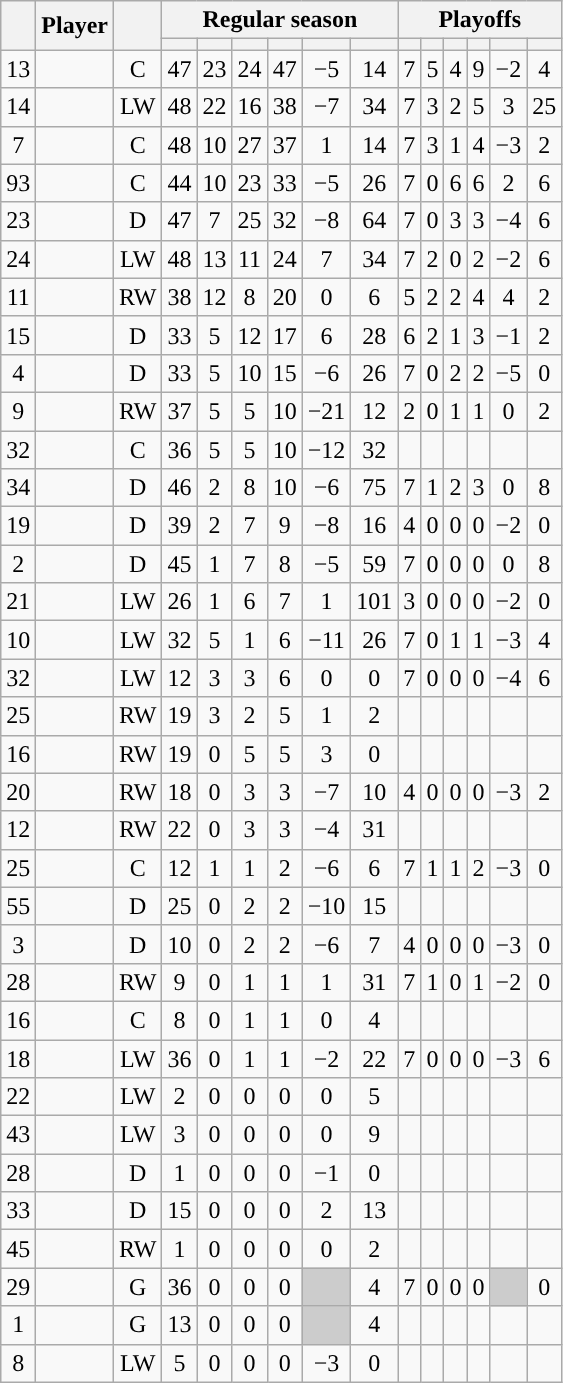<table class="wikitable sortable plainrowheaders" style="text-align:center;">
<tr>
<th scope="col" data-sort-type="number" rowspan="2"></th>
<th scope="col" rowspan="2">Player</th>
<th scope="col" rowspan="2"></th>
<th scope=colgroup colspan=6>Regular season</th>
<th scope=colgroup colspan=6>Playoffs</th>
</tr>
<tr>
<th scope="col" data-sort-type="number"></th>
<th scope="col" data-sort-type="number"></th>
<th scope="col" data-sort-type="number"></th>
<th scope="col" data-sort-type="number"></th>
<th scope="col" data-sort-type="number"></th>
<th scope="col" data-sort-type="number"></th>
<th scope="col" data-sort-type="number"></th>
<th scope="col" data-sort-type="number"></th>
<th scope="col" data-sort-type="number"></th>
<th scope="col" data-sort-type="number"></th>
<th scope="col" data-sort-type="number"></th>
<th scope="col" data-sort-type="number"></th>
</tr>
<tr>
<td scope="row">13</td>
<td align="left"></td>
<td>C</td>
<td>47</td>
<td>23</td>
<td>24</td>
<td>47</td>
<td>−5</td>
<td>14</td>
<td>7</td>
<td>5</td>
<td>4</td>
<td>9</td>
<td>−2</td>
<td>4</td>
</tr>
<tr>
<td scope="row">14</td>
<td align="left"></td>
<td>LW</td>
<td>48</td>
<td>22</td>
<td>16</td>
<td>38</td>
<td>−7</td>
<td>34</td>
<td>7</td>
<td>3</td>
<td>2</td>
<td>5</td>
<td>3</td>
<td>25</td>
</tr>
<tr>
<td scope="row">7</td>
<td align="left"></td>
<td>C</td>
<td>48</td>
<td>10</td>
<td>27</td>
<td>37</td>
<td>1</td>
<td>14</td>
<td>7</td>
<td>3</td>
<td>1</td>
<td>4</td>
<td>−3</td>
<td>2</td>
</tr>
<tr>
<td scope="row">93</td>
<td align="left"></td>
<td>C</td>
<td>44</td>
<td>10</td>
<td>23</td>
<td>33</td>
<td>−5</td>
<td>26</td>
<td>7</td>
<td>0</td>
<td>6</td>
<td>6</td>
<td>2</td>
<td>6</td>
</tr>
<tr>
<td scope="row">23</td>
<td align="left"></td>
<td>D</td>
<td>47</td>
<td>7</td>
<td>25</td>
<td>32</td>
<td>−8</td>
<td>64</td>
<td>7</td>
<td>0</td>
<td>3</td>
<td>3</td>
<td>−4</td>
<td>6</td>
</tr>
<tr>
<td scope="row">24</td>
<td align="left"></td>
<td>LW</td>
<td>48</td>
<td>13</td>
<td>11</td>
<td>24</td>
<td>7</td>
<td>34</td>
<td>7</td>
<td>2</td>
<td>0</td>
<td>2</td>
<td>−2</td>
<td>6</td>
</tr>
<tr>
<td scope="row">11</td>
<td align="left"></td>
<td>RW</td>
<td>38</td>
<td>12</td>
<td>8</td>
<td>20</td>
<td>0</td>
<td>6</td>
<td>5</td>
<td>2</td>
<td>2</td>
<td>4</td>
<td>4</td>
<td>2</td>
</tr>
<tr>
<td scope="row">15</td>
<td align="left"></td>
<td>D</td>
<td>33</td>
<td>5</td>
<td>12</td>
<td>17</td>
<td>6</td>
<td>28</td>
<td>6</td>
<td>2</td>
<td>1</td>
<td>3</td>
<td>−1</td>
<td>2</td>
</tr>
<tr>
<td scope="row">4</td>
<td align="left"></td>
<td>D</td>
<td>33</td>
<td>5</td>
<td>10</td>
<td>15</td>
<td>−6</td>
<td>26</td>
<td>7</td>
<td>0</td>
<td>2</td>
<td>2</td>
<td>−5</td>
<td>0</td>
</tr>
<tr>
<td scope="row">9</td>
<td align="left"></td>
<td>RW</td>
<td>37</td>
<td>5</td>
<td>5</td>
<td>10</td>
<td>−21</td>
<td>12</td>
<td>2</td>
<td>0</td>
<td>1</td>
<td>1</td>
<td>0</td>
<td>2</td>
</tr>
<tr>
<td scope="row">32</td>
<td align="left"></td>
<td>C</td>
<td>36</td>
<td>5</td>
<td>5</td>
<td>10</td>
<td>−12</td>
<td>32</td>
<td></td>
<td></td>
<td></td>
<td></td>
<td></td>
<td></td>
</tr>
<tr>
<td scope="row">34</td>
<td align="left"></td>
<td>D</td>
<td>46</td>
<td>2</td>
<td>8</td>
<td>10</td>
<td>−6</td>
<td>75</td>
<td>7</td>
<td>1</td>
<td>2</td>
<td>3</td>
<td>0</td>
<td>8</td>
</tr>
<tr>
<td scope="row">19</td>
<td align="left"></td>
<td>D</td>
<td>39</td>
<td>2</td>
<td>7</td>
<td>9</td>
<td>−8</td>
<td>16</td>
<td>4</td>
<td>0</td>
<td>0</td>
<td>0</td>
<td>−2</td>
<td>0</td>
</tr>
<tr>
<td scope="row">2</td>
<td align="left"></td>
<td>D</td>
<td>45</td>
<td>1</td>
<td>7</td>
<td>8</td>
<td>−5</td>
<td>59</td>
<td>7</td>
<td>0</td>
<td>0</td>
<td>0</td>
<td>0</td>
<td>8</td>
</tr>
<tr>
<td scope="row">21</td>
<td align="left"></td>
<td>LW</td>
<td>26</td>
<td>1</td>
<td>6</td>
<td>7</td>
<td>1</td>
<td>101</td>
<td>3</td>
<td>0</td>
<td>0</td>
<td>0</td>
<td>−2</td>
<td>0</td>
</tr>
<tr>
<td scope="row">10</td>
<td align="left"></td>
<td>LW</td>
<td>32</td>
<td>5</td>
<td>1</td>
<td>6</td>
<td>−11</td>
<td>26</td>
<td>7</td>
<td>0</td>
<td>1</td>
<td>1</td>
<td>−3</td>
<td>4</td>
</tr>
<tr>
<td scope="row">32</td>
<td align="left"></td>
<td>LW</td>
<td>12</td>
<td>3</td>
<td>3</td>
<td>6</td>
<td>0</td>
<td>0</td>
<td>7</td>
<td>0</td>
<td>0</td>
<td>0</td>
<td>−4</td>
<td>6</td>
</tr>
<tr>
<td scope="row">25</td>
<td align="left"></td>
<td>RW</td>
<td>19</td>
<td>3</td>
<td>2</td>
<td>5</td>
<td>1</td>
<td>2</td>
<td></td>
<td></td>
<td></td>
<td></td>
<td></td>
<td></td>
</tr>
<tr>
<td scope="row">16</td>
<td align="left"></td>
<td>RW</td>
<td>19</td>
<td>0</td>
<td>5</td>
<td>5</td>
<td>3</td>
<td>0</td>
<td></td>
<td></td>
<td></td>
<td></td>
<td></td>
<td></td>
</tr>
<tr>
<td scope="row">20</td>
<td align="left"></td>
<td>RW</td>
<td>18</td>
<td>0</td>
<td>3</td>
<td>3</td>
<td>−7</td>
<td>10</td>
<td>4</td>
<td>0</td>
<td>0</td>
<td>0</td>
<td>−3</td>
<td>2</td>
</tr>
<tr>
<td scope="row">12</td>
<td align="left"></td>
<td>RW</td>
<td>22</td>
<td>0</td>
<td>3</td>
<td>3</td>
<td>−4</td>
<td>31</td>
<td></td>
<td></td>
<td></td>
<td></td>
<td></td>
<td></td>
</tr>
<tr>
<td scope="row">25</td>
<td align="left"></td>
<td>C</td>
<td>12</td>
<td>1</td>
<td>1</td>
<td>2</td>
<td>−6</td>
<td>6</td>
<td>7</td>
<td>1</td>
<td>1</td>
<td>2</td>
<td>−3</td>
<td>0</td>
</tr>
<tr>
<td scope="row">55</td>
<td align="left"></td>
<td>D</td>
<td>25</td>
<td>0</td>
<td>2</td>
<td>2</td>
<td>−10</td>
<td>15</td>
<td></td>
<td></td>
<td></td>
<td></td>
<td></td>
<td></td>
</tr>
<tr>
<td scope="row">3</td>
<td align="left"></td>
<td>D</td>
<td>10</td>
<td>0</td>
<td>2</td>
<td>2</td>
<td>−6</td>
<td>7</td>
<td>4</td>
<td>0</td>
<td>0</td>
<td>0</td>
<td>−3</td>
<td>0</td>
</tr>
<tr>
<td scope="row">28</td>
<td align="left"></td>
<td>RW</td>
<td>9</td>
<td>0</td>
<td>1</td>
<td>1</td>
<td>1</td>
<td>31</td>
<td>7</td>
<td>1</td>
<td>0</td>
<td>1</td>
<td>−2</td>
<td>0</td>
</tr>
<tr>
<td scope="row">16</td>
<td align="left"></td>
<td>C</td>
<td>8</td>
<td>0</td>
<td>1</td>
<td>1</td>
<td>0</td>
<td>4</td>
<td></td>
<td></td>
<td></td>
<td></td>
<td></td>
<td></td>
</tr>
<tr>
<td scope="row">18</td>
<td align="left"></td>
<td>LW</td>
<td>36</td>
<td>0</td>
<td>1</td>
<td>1</td>
<td>−2</td>
<td>22</td>
<td>7</td>
<td>0</td>
<td>0</td>
<td>0</td>
<td>−3</td>
<td>6</td>
</tr>
<tr>
<td scope="row">22</td>
<td align="left"></td>
<td>LW</td>
<td>2</td>
<td>0</td>
<td>0</td>
<td>0</td>
<td>0</td>
<td>5</td>
<td></td>
<td></td>
<td></td>
<td></td>
<td></td>
<td></td>
</tr>
<tr>
<td scope="row">43</td>
<td align="left"></td>
<td>LW</td>
<td>3</td>
<td>0</td>
<td>0</td>
<td>0</td>
<td>0</td>
<td>9</td>
<td></td>
<td></td>
<td></td>
<td></td>
<td></td>
<td></td>
</tr>
<tr>
<td scope="row">28</td>
<td align="left"></td>
<td>D</td>
<td>1</td>
<td>0</td>
<td>0</td>
<td>0</td>
<td>−1</td>
<td>0</td>
<td></td>
<td></td>
<td></td>
<td></td>
<td></td>
<td></td>
</tr>
<tr>
<td scope="row">33</td>
<td align="left"></td>
<td>D</td>
<td>15</td>
<td>0</td>
<td>0</td>
<td>0</td>
<td>2</td>
<td>13</td>
<td></td>
<td></td>
<td></td>
<td></td>
<td></td>
<td></td>
</tr>
<tr>
<td scope="row">45</td>
<td align="left"></td>
<td>RW</td>
<td>1</td>
<td>0</td>
<td>0</td>
<td>0</td>
<td>0</td>
<td>2</td>
<td></td>
<td></td>
<td></td>
<td></td>
<td></td>
<td></td>
</tr>
<tr>
<td scope="row">29</td>
<td align="left"></td>
<td>G</td>
<td>36</td>
<td>0</td>
<td>0</td>
<td>0</td>
<td style="background:#ccc"></td>
<td>4</td>
<td>7</td>
<td>0</td>
<td>0</td>
<td>0</td>
<td style="background:#ccc"></td>
<td>0</td>
</tr>
<tr>
<td scope="row">1</td>
<td align="left"></td>
<td>G</td>
<td>13</td>
<td>0</td>
<td>0</td>
<td>0</td>
<td style="background:#ccc"></td>
<td>4</td>
<td></td>
<td></td>
<td></td>
<td></td>
<td></td>
<td></td>
</tr>
<tr>
<td scope="row">8</td>
<td align="left"></td>
<td>LW</td>
<td>5</td>
<td>0</td>
<td>0</td>
<td>0</td>
<td>−3</td>
<td>0</td>
<td></td>
<td></td>
<td></td>
<td></td>
<td></td>
<td></td>
</tr>
</table>
